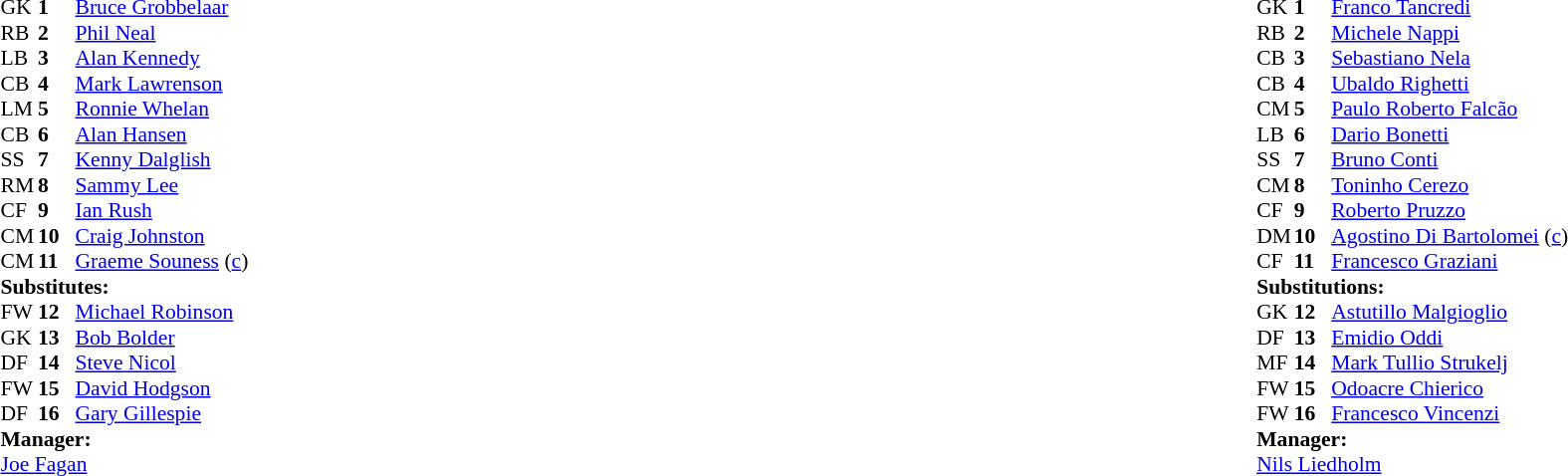<table width=100%>
<tr>
<td valign="top" width=50%><br><table style=font-size:90% cellspacing=0 cellpadding=0>
<tr>
<th width=25></th>
<th width=25></th>
</tr>
<tr>
<td>GK</td>
<td><strong>1</strong></td>
<td> <a href='#'>Bruce Grobbelaar</a></td>
</tr>
<tr>
<td>RB</td>
<td><strong>2</strong></td>
<td> <a href='#'>Phil Neal</a></td>
<td></td>
</tr>
<tr>
<td>LB</td>
<td><strong>3</strong></td>
<td> <a href='#'>Alan Kennedy</a></td>
</tr>
<tr>
<td>CB</td>
<td><strong>4</strong></td>
<td> <a href='#'>Mark Lawrenson</a></td>
</tr>
<tr>
<td>LM</td>
<td><strong>5</strong></td>
<td> <a href='#'>Ronnie Whelan</a></td>
</tr>
<tr>
<td>CB</td>
<td><strong>6</strong></td>
<td> <a href='#'>Alan Hansen</a></td>
</tr>
<tr>
<td>SS</td>
<td><strong>7</strong></td>
<td> <a href='#'>Kenny Dalglish</a></td>
<td></td>
<td></td>
</tr>
<tr>
<td>RM</td>
<td><strong>8</strong></td>
<td> <a href='#'>Sammy Lee</a></td>
</tr>
<tr>
<td>CF</td>
<td><strong>9</strong></td>
<td> <a href='#'>Ian Rush</a></td>
</tr>
<tr>
<td>CM</td>
<td><strong>10</strong></td>
<td> <a href='#'>Craig Johnston</a></td>
<td></td>
<td></td>
</tr>
<tr>
<td>CM</td>
<td><strong>11</strong></td>
<td> <a href='#'>Graeme Souness</a> (<a href='#'>c</a>)</td>
</tr>
<tr>
<td colspan=3><strong>Substitutes:</strong></td>
</tr>
<tr>
<td>FW</td>
<td><strong>12</strong></td>
<td> <a href='#'>Michael Robinson</a></td>
<td></td>
<td></td>
</tr>
<tr>
<td>GK</td>
<td><strong>13</strong></td>
<td> <a href='#'>Bob Bolder</a></td>
</tr>
<tr>
<td>DF</td>
<td><strong>14</strong></td>
<td> <a href='#'>Steve Nicol</a></td>
<td></td>
<td></td>
</tr>
<tr>
<td>FW</td>
<td><strong>15</strong></td>
<td> <a href='#'>David Hodgson</a></td>
</tr>
<tr>
<td>DF</td>
<td><strong>16</strong></td>
<td> <a href='#'>Gary Gillespie</a></td>
</tr>
<tr>
<td colspan=3><strong>Manager:</strong></td>
</tr>
<tr>
<td colspan=4> <a href='#'>Joe Fagan</a></td>
</tr>
</table>
</td>
<td valign="top"></td>
<td valign="top" width=50%><br><table style=font-size:90% cellspacing=0 cellpadding=0 align="center">
<tr>
<th width=25></th>
<th width=25></th>
</tr>
<tr>
<td>GK</td>
<td><strong>1</strong></td>
<td> <a href='#'>Franco Tancredi</a></td>
</tr>
<tr>
<td>RB</td>
<td><strong>2</strong></td>
<td> <a href='#'>Michele Nappi</a></td>
</tr>
<tr>
<td>CB</td>
<td><strong>3</strong></td>
<td> <a href='#'>Sebastiano Nela</a></td>
</tr>
<tr>
<td>CB</td>
<td><strong>4</strong></td>
<td> <a href='#'>Ubaldo Righetti</a></td>
</tr>
<tr>
<td>CM</td>
<td><strong>5</strong></td>
<td> <a href='#'>Paulo Roberto Falcão</a></td>
</tr>
<tr>
<td>LB</td>
<td><strong>6</strong></td>
<td> <a href='#'>Dario Bonetti</a></td>
</tr>
<tr>
<td>SS</td>
<td><strong>7</strong></td>
<td> <a href='#'>Bruno Conti</a></td>
<td></td>
</tr>
<tr>
<td>CM</td>
<td><strong>8</strong></td>
<td> <a href='#'>Toninho Cerezo</a></td>
<td></td>
<td></td>
</tr>
<tr>
<td>CF</td>
<td><strong>9</strong></td>
<td> <a href='#'>Roberto Pruzzo</a></td>
<td></td>
<td></td>
</tr>
<tr>
<td>DM</td>
<td><strong>10</strong></td>
<td> <a href='#'>Agostino Di Bartolomei</a> (<a href='#'>c</a>)</td>
</tr>
<tr>
<td>CF</td>
<td><strong>11</strong></td>
<td> <a href='#'>Francesco Graziani</a></td>
</tr>
<tr>
<td colspan=3><strong>Substitutions:</strong></td>
</tr>
<tr>
<td>GK</td>
<td><strong>12</strong></td>
<td> <a href='#'>Astutillo Malgioglio</a></td>
</tr>
<tr>
<td>DF</td>
<td><strong>13</strong></td>
<td> <a href='#'>Emidio Oddi</a></td>
</tr>
<tr>
<td>MF</td>
<td><strong>14</strong></td>
<td> <a href='#'>Mark Tullio Strukelj</a></td>
<td></td>
<td></td>
</tr>
<tr>
<td>FW</td>
<td><strong>15</strong></td>
<td> <a href='#'>Odoacre Chierico</a></td>
<td></td>
<td></td>
</tr>
<tr>
<td>FW</td>
<td><strong>16</strong></td>
<td> <a href='#'>Francesco Vincenzi</a></td>
</tr>
<tr>
<td colspan=3><strong>Manager:</strong></td>
</tr>
<tr>
<td colspan=4> <a href='#'>Nils Liedholm</a></td>
</tr>
</table>
</td>
</tr>
</table>
